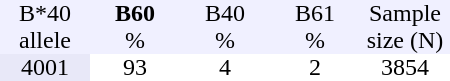<table border="0" cellspacing="0" cellpadding="0" align="center" style="text-align:center; background:#ffffff;">
<tr style="background:#f0f0ff">
<td style="width:60px">B*40</td>
<td style="width:60px"><strong>B60</strong></td>
<td style="width:60px">B40</td>
<td style="width:60px">B61</td>
<td style="width:60px">Sample</td>
</tr>
<tr style="background:#f0f0ff">
<td>allele</td>
<td>%</td>
<td>%</td>
<td>%</td>
<td>size (N)</td>
</tr>
<tr>
<td style = "background:#e8e8f8">4001</td>
<td>93</td>
<td>4</td>
<td>2</td>
<td>3854</td>
</tr>
</table>
